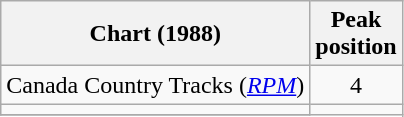<table class="wikitable sortable">
<tr>
<th align="left">Chart (1988)</th>
<th align="center">Peak<br>position</th>
</tr>
<tr>
<td align="left">Canada Country Tracks (<em><a href='#'>RPM</a></em>)</td>
<td align="center">4</td>
</tr>
<tr>
<td></td>
</tr>
<tr>
</tr>
</table>
